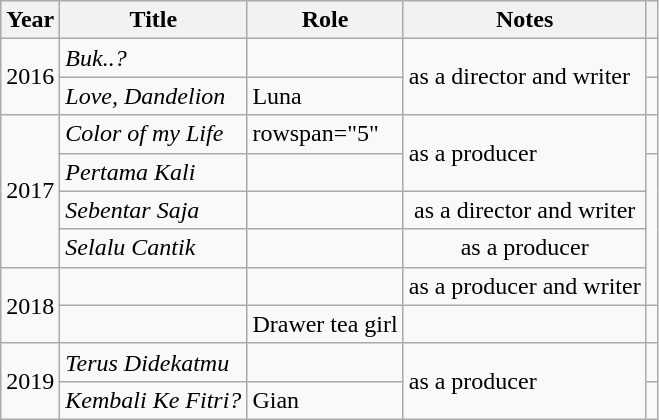<table class="wikitable unsortable">
<tr>
<th>Year</th>
<th>Title</th>
<th>Role</th>
<th>Notes</th>
<th></th>
</tr>
<tr>
<td rowspan="2">2016</td>
<td><em>Buk..?</em></td>
<td></td>
<td rowspan="2">as a director and writer</td>
<td align="center"></td>
</tr>
<tr>
<td><em>Love, Dandelion</em></td>
<td>Luna</td>
<td align="center"></td>
</tr>
<tr>
<td rowspan="4">2017</td>
<td><em>Color of my Life</em></td>
<td>rowspan="5" </td>
<td rowspan="2">as a producer</td>
<td align="center"></td>
</tr>
<tr>
<td><em>Pertama Kali</em></td>
<td align="center"></td>
</tr>
<tr>
<td><em>Sebentar Saja</em></td>
<td></td>
<td align="center">as a director and writer</td>
</tr>
<tr>
<td><em>Selalu Cantik</em></td>
<td></td>
<td align="center">as a producer</td>
</tr>
<tr>
<td rowspan="2">2018</td>
<td><em></em></td>
<td></td>
<td align="center">as a producer and writer</td>
</tr>
<tr>
<td><em></em></td>
<td>Drawer tea girl</td>
<td></td>
<td align="center"></td>
</tr>
<tr>
<td rowspan="2">2019</td>
<td><em>Terus Didekatmu</em></td>
<td></td>
<td rowspan="2">as a producer</td>
<td align="center"></td>
</tr>
<tr>
<td><em>Kembali Ke Fitri?</em></td>
<td>Gian</td>
<td align="center"></td>
</tr>
</table>
